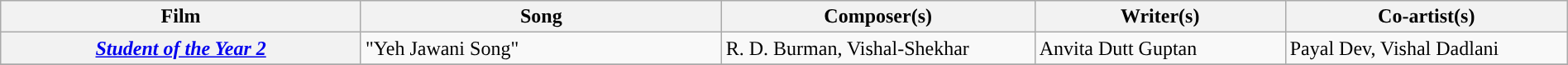<table class="wikitable plainrowheaders" width="100%" textcolor:#000;">
<tr style="background:#b0e0e66;">
<th scope="col" width=23%><strong>Film</strong></th>
<th scope="col" width=23%><strong>Song</strong></th>
<th scope="col" width=20%><strong>Composer(s)</strong></th>
<th scope="col" width=16%><strong>Writer(s)</strong></th>
<th scope="col" width=18%><strong>Co-artist(s)</strong></th>
</tr>
<tr>
<th><em><a href='#'>Student of the Year 2</a></em></th>
<td>"Yeh Jawani Song"</td>
<td>R. D. Burman, Vishal-Shekhar</td>
<td>Anvita Dutt Guptan</td>
<td>Payal Dev, Vishal Dadlani</td>
</tr>
<tr>
</tr>
</table>
